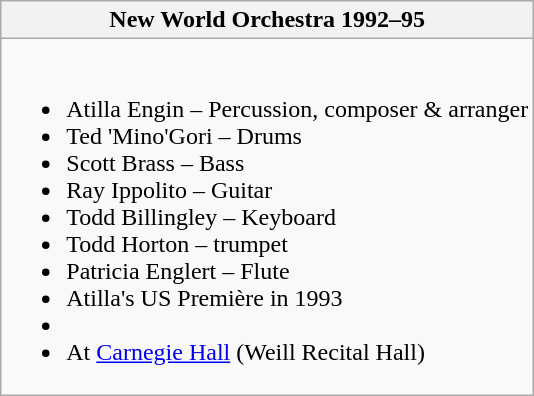<table class="wikitable">
<tr>
<th>New World Orchestra 1992–95</th>
</tr>
<tr>
<td><br><ul><li>Atilla Engin – Percussion, composer & arranger</li><li>Ted 'Mino'Gori – Drums</li><li>Scott Brass – Bass</li><li>Ray Ippolito – Guitar</li><li>Todd Billingley – Keyboard</li><li>Todd Horton – trumpet</li><li>Patricia Englert – Flute</li><li>Atilla's US Première in 1993</li><li></li><li>At <a href='#'>Carnegie Hall</a> (Weill Recital Hall)</li></ul></td>
</tr>
</table>
